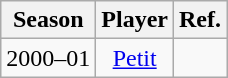<table class="wikitable" style="text-align:center">
<tr>
<th>Season</th>
<th>Player</th>
<th>Ref.</th>
</tr>
<tr>
<td>2000–01</td>
<td> <a href='#'>Petit</a></td>
<td></td>
</tr>
</table>
